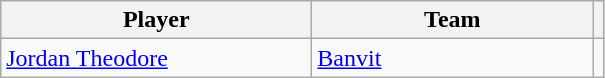<table class="wikitable sortable">
<tr>
<th style="width:200px;">Player</th>
<th style="width:180px;">Team</th>
<th></th>
</tr>
<tr>
<td> <a href='#'>Jordan Theodore</a></td>
<td> <a href='#'>Banvit</a></td>
<td style="text-align:center;"></td>
</tr>
</table>
